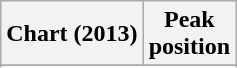<table class="wikitable sortable plainrowheaders">
<tr>
<th>Chart (2013)</th>
<th>Peak<br>position</th>
</tr>
<tr>
</tr>
<tr>
</tr>
<tr>
</tr>
<tr>
</tr>
</table>
